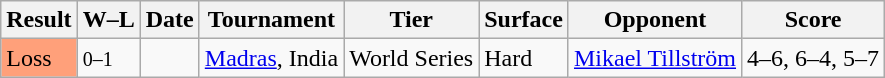<table class="sortable wikitable">
<tr>
<th>Result</th>
<th class="unsortable">W–L</th>
<th>Date</th>
<th>Tournament</th>
<th>Tier</th>
<th>Surface</th>
<th>Opponent</th>
<th class="unsortable">Score</th>
</tr>
<tr>
<td style="background:#ffa07a;">Loss</td>
<td><small>0–1</small></td>
<td><a href='#'></a></td>
<td><a href='#'>Madras</a>, India</td>
<td>World Series</td>
<td>Hard</td>
<td> <a href='#'>Mikael Tillström</a></td>
<td>4–6, 6–4, 5–7</td>
</tr>
</table>
